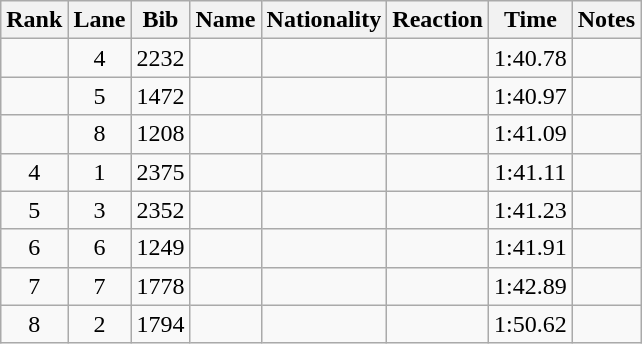<table class="wikitable sortable" style="text-align:center">
<tr>
<th>Rank</th>
<th>Lane</th>
<th>Bib</th>
<th>Name</th>
<th>Nationality</th>
<th>Reaction</th>
<th>Time</th>
<th>Notes</th>
</tr>
<tr>
<td></td>
<td>4</td>
<td>2232</td>
<td align=left></td>
<td align=left></td>
<td></td>
<td>1:40.78</td>
<td></td>
</tr>
<tr>
<td></td>
<td>5</td>
<td>1472</td>
<td align=left></td>
<td align=left></td>
<td></td>
<td>1:40.97</td>
<td></td>
</tr>
<tr>
<td></td>
<td>8</td>
<td>1208</td>
<td align=left></td>
<td align=left></td>
<td></td>
<td>1:41.09</td>
<td></td>
</tr>
<tr>
<td>4</td>
<td>1</td>
<td>2375</td>
<td align=left></td>
<td align=left></td>
<td></td>
<td>1:41.11</td>
<td></td>
</tr>
<tr>
<td>5</td>
<td>3</td>
<td>2352</td>
<td align=left></td>
<td align=left></td>
<td></td>
<td>1:41.23</td>
<td></td>
</tr>
<tr>
<td>6</td>
<td>6</td>
<td>1249</td>
<td align=left></td>
<td align=left></td>
<td></td>
<td>1:41.91</td>
<td></td>
</tr>
<tr>
<td>7</td>
<td>7</td>
<td>1778</td>
<td align=left></td>
<td align=left></td>
<td></td>
<td>1:42.89</td>
<td></td>
</tr>
<tr>
<td>8</td>
<td>2</td>
<td>1794</td>
<td align=left></td>
<td align=left></td>
<td></td>
<td>1:50.62</td>
<td></td>
</tr>
</table>
